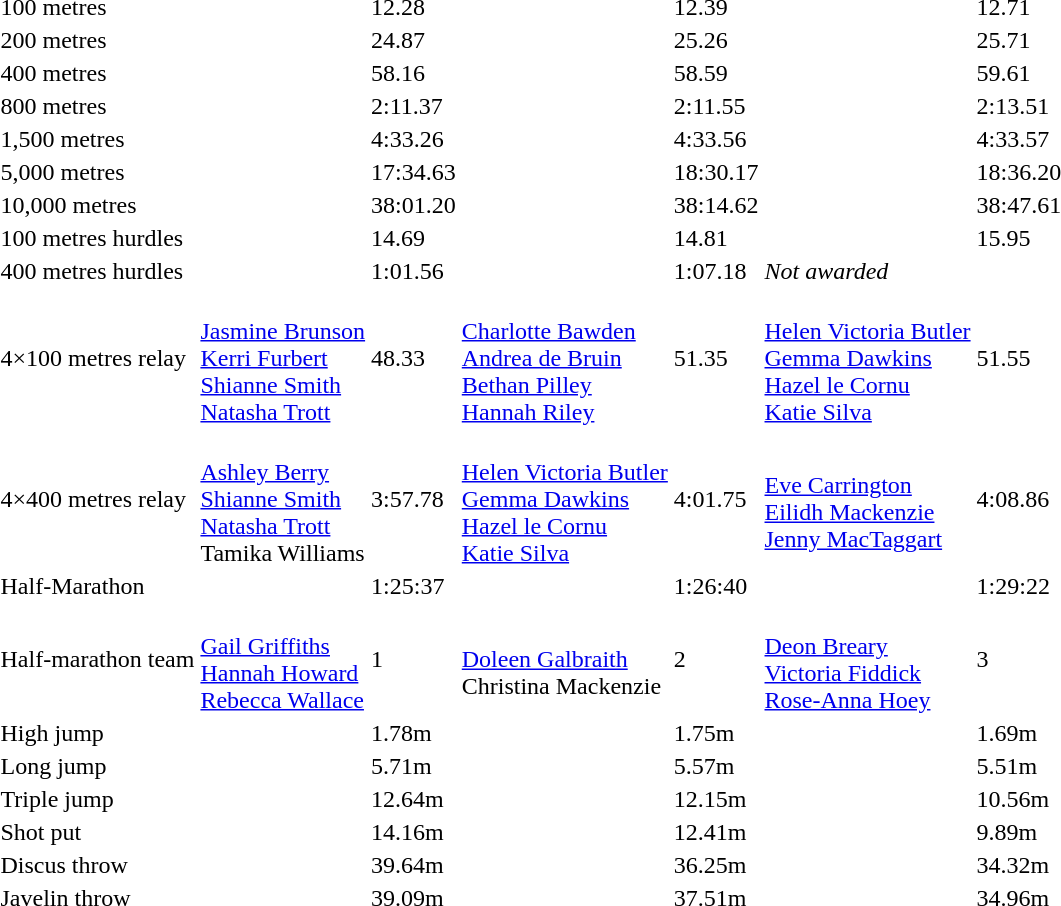<table>
<tr>
<td>100 metres</td>
<td></td>
<td>12.28</td>
<td></td>
<td>12.39</td>
<td></td>
<td>12.71</td>
</tr>
<tr>
<td>200 metres</td>
<td></td>
<td>24.87</td>
<td></td>
<td>25.26</td>
<td></td>
<td>25.71</td>
</tr>
<tr>
<td>400 metres</td>
<td></td>
<td>58.16</td>
<td></td>
<td>58.59</td>
<td></td>
<td>59.61</td>
</tr>
<tr>
<td>800 metres</td>
<td></td>
<td>2:11.37</td>
<td></td>
<td>2:11.55</td>
<td></td>
<td>2:13.51</td>
</tr>
<tr>
<td>1,500 metres</td>
<td></td>
<td>4:33.26</td>
<td></td>
<td>4:33.56</td>
<td></td>
<td>4:33.57</td>
</tr>
<tr>
<td>5,000 metres</td>
<td></td>
<td>17:34.63</td>
<td></td>
<td>18:30.17</td>
<td></td>
<td>18:36.20</td>
</tr>
<tr>
<td>10,000 metres</td>
<td></td>
<td>38:01.20</td>
<td></td>
<td>38:14.62</td>
<td></td>
<td>38:47.61</td>
</tr>
<tr>
<td>100 metres hurdles</td>
<td></td>
<td>14.69</td>
<td></td>
<td>14.81</td>
<td></td>
<td>15.95</td>
</tr>
<tr>
<td>400 metres hurdles</td>
<td></td>
<td>1:01.56</td>
<td></td>
<td>1:07.18</td>
<td><em>Not awarded</em></td>
<td></td>
</tr>
<tr>
<td>4×100 metres relay</td>
<td><br><a href='#'>Jasmine Brunson</a><br><a href='#'>Kerri Furbert</a><br><a href='#'>Shianne Smith</a><br><a href='#'>Natasha Trott</a></td>
<td>48.33</td>
<td><br><a href='#'>Charlotte Bawden</a><br><a href='#'>Andrea de Bruin</a><br><a href='#'>Bethan Pilley</a><br><a href='#'>Hannah Riley</a></td>
<td>51.35</td>
<td><br><a href='#'>Helen Victoria Butler</a><br><a href='#'>Gemma Dawkins</a><br><a href='#'>Hazel le Cornu</a><br><a href='#'>Katie Silva</a></td>
<td>51.55</td>
</tr>
<tr>
<td>4×400 metres relay</td>
<td><br><a href='#'>Ashley Berry</a><br><a href='#'>Shianne Smith</a><br><a href='#'>Natasha Trott</a><br>Tamika Williams</td>
<td>3:57.78</td>
<td><br><a href='#'>Helen Victoria Butler</a><br><a href='#'>Gemma Dawkins</a><br><a href='#'>Hazel le Cornu</a><br><a href='#'>Katie Silva</a></td>
<td>4:01.75</td>
<td><br><a href='#'>Eve Carrington</a><br><a href='#'>Eilidh Mackenzie</a><br><a href='#'>Jenny MacTaggart</a></td>
<td>4:08.86</td>
</tr>
<tr>
<td>Half-Marathon</td>
<td></td>
<td>1:25:37</td>
<td></td>
<td>1:26:40</td>
<td></td>
<td>1:29:22</td>
</tr>
<tr>
<td>Half-marathon team</td>
<td><br><a href='#'>Gail Griffiths</a><br><a href='#'>Hannah Howard</a><br><a href='#'>Rebecca Wallace</a></td>
<td>1</td>
<td><br><a href='#'>Doleen Galbraith</a><br>Christina Mackenzie</td>
<td>2</td>
<td><br><a href='#'>Deon Breary</a><br><a href='#'>Victoria Fiddick</a><br><a href='#'>Rose-Anna Hoey</a></td>
<td>3</td>
</tr>
<tr>
<td>High jump</td>
<td></td>
<td>1.78m</td>
<td></td>
<td>1.75m</td>
<td></td>
<td>1.69m</td>
</tr>
<tr>
<td>Long jump</td>
<td></td>
<td>5.71m</td>
<td></td>
<td>5.57m</td>
<td></td>
<td>5.51m</td>
</tr>
<tr>
<td>Triple jump</td>
<td></td>
<td>12.64m</td>
<td></td>
<td>12.15m</td>
<td></td>
<td>10.56m</td>
</tr>
<tr>
<td>Shot put</td>
<td></td>
<td>14.16m</td>
<td></td>
<td>12.41m</td>
<td></td>
<td>9.89m</td>
</tr>
<tr>
<td>Discus throw</td>
<td></td>
<td>39.64m</td>
<td></td>
<td>36.25m</td>
<td></td>
<td>34.32m</td>
</tr>
<tr>
<td>Javelin throw</td>
<td></td>
<td>39.09m</td>
<td></td>
<td>37.51m</td>
<td></td>
<td>34.96m</td>
</tr>
</table>
